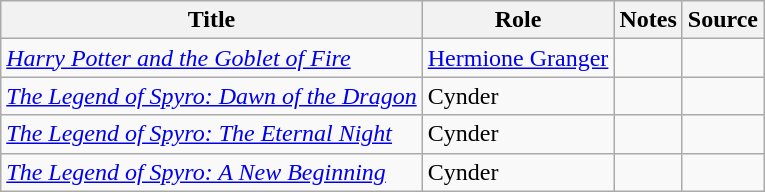<table class="wikitable sortable plainrowheaders">
<tr>
<th>Title</th>
<th>Role</th>
<th class="unsortable">Notes</th>
<th class="unsortable">Source</th>
</tr>
<tr>
<td><em><a href='#'>Harry Potter and the Goblet of Fire</a></em></td>
<td><a href='#'>Hermione Granger</a></td>
<td></td>
<td></td>
</tr>
<tr>
<td><em><a href='#'>The Legend of Spyro: Dawn of the Dragon</a></em></td>
<td>Cynder</td>
<td></td>
<td></td>
</tr>
<tr>
<td><em><a href='#'>The Legend of Spyro: The Eternal Night</a></em></td>
<td>Cynder</td>
<td></td>
<td></td>
</tr>
<tr>
<td><em><a href='#'>The Legend of Spyro: A New Beginning</a></em></td>
<td>Cynder</td>
<td></td>
<td></td>
</tr>
</table>
